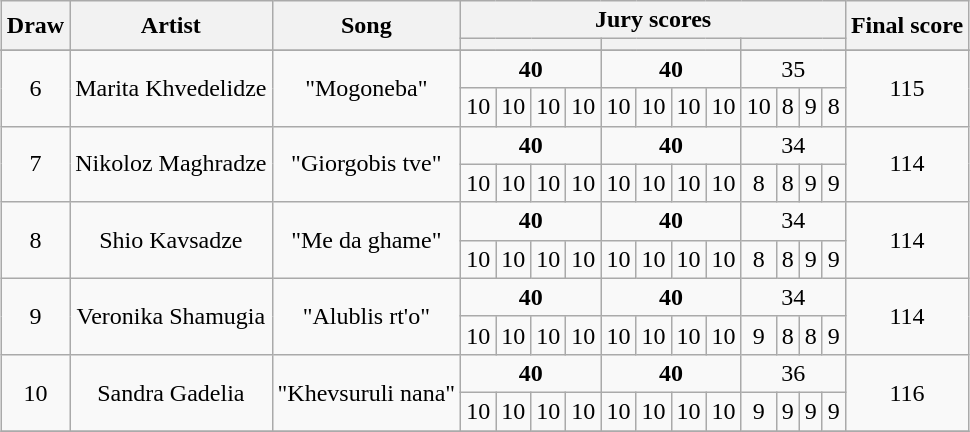<table class="sortable wikitable" style="text-align:center;margin:1em auto 1em auto">
<tr>
<th scope="col" rowspan=2>Draw</th>
<th scope="col" rowspan=2>Artist</th>
<th scope="col" rowspan=2>Song</th>
<th scope="col" colspan=12>Jury scores</th>
<th scope="col" rowspan=2>Final score</th>
</tr>
<tr>
<th scope="col" class="unsortable" colspan=4><small></small></th>
<th scope="col" class="unsortable" colspan=4><small></small></th>
<th scope="col" class="unsortable" colspan=4><small></small></th>
</tr>
<tr>
</tr>
<tr>
<td rowspan=2>6</td>
<td rowspan=2>Marita Khvedelidze<br></td>
<td rowspan=2>"Mogoneba"<br></td>
<td colspan=4><strong>40</strong></td>
<td colspan=4><strong>40</strong></td>
<td colspan=4>35</td>
<td rowspan=2>115</td>
</tr>
<tr>
<td>10</td>
<td>10</td>
<td>10</td>
<td>10</td>
<td>10</td>
<td>10</td>
<td>10</td>
<td>10</td>
<td>10</td>
<td>8</td>
<td>9</td>
<td>8</td>
</tr>
<tr>
<td rowspan=2>7</td>
<td rowspan=2>Nikoloz Maghradze<br></td>
<td rowspan=2>"Giorgobis tve"<br></td>
<td colspan=4><strong>40</strong></td>
<td colspan=4><strong>40</strong></td>
<td colspan=4>34</td>
<td rowspan=2>114</td>
</tr>
<tr>
<td>10</td>
<td>10</td>
<td>10</td>
<td>10</td>
<td>10</td>
<td>10</td>
<td>10</td>
<td>10</td>
<td>8</td>
<td>8</td>
<td>9</td>
<td>9</td>
</tr>
<tr>
<td rowspan=2>8</td>
<td rowspan=2>Shio Kavsadze<br></td>
<td rowspan=2>"Me da ghame"<br></td>
<td colspan=4><strong>40</strong></td>
<td colspan=4><strong>40</strong></td>
<td colspan=4>34</td>
<td rowspan=2>114</td>
</tr>
<tr>
<td>10</td>
<td>10</td>
<td>10</td>
<td>10</td>
<td>10</td>
<td>10</td>
<td>10</td>
<td>10</td>
<td>8</td>
<td>8</td>
<td>9</td>
<td>9</td>
</tr>
<tr>
<td rowspan=2>9</td>
<td rowspan=2>Veronika Shamugia<br></td>
<td rowspan=2>"Alublis rt'o"<br></td>
<td colspan=4><strong>40</strong></td>
<td colspan=4><strong>40</strong></td>
<td colspan=4>34</td>
<td rowspan=2>114</td>
</tr>
<tr>
<td>10</td>
<td>10</td>
<td>10</td>
<td>10</td>
<td>10</td>
<td>10</td>
<td>10</td>
<td>10</td>
<td>9</td>
<td>8</td>
<td>8</td>
<td>9</td>
</tr>
<tr>
<td rowspan=2>10</td>
<td rowspan=2>Sandra Gadelia<br></td>
<td rowspan=2>"Khevsuruli nana"<br></td>
<td colspan=4><strong>40</strong></td>
<td colspan=4><strong>40</strong></td>
<td colspan=4>36</td>
<td rowspan=2>116</td>
</tr>
<tr>
<td>10</td>
<td>10</td>
<td>10</td>
<td>10</td>
<td>10</td>
<td>10</td>
<td>10</td>
<td>10</td>
<td>9</td>
<td>9</td>
<td>9</td>
<td>9</td>
</tr>
<tr>
</tr>
</table>
